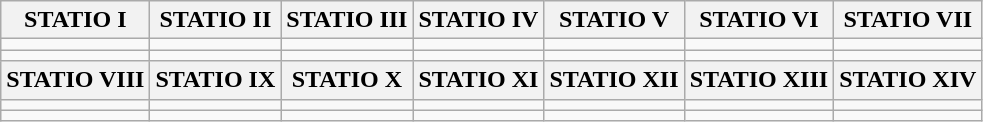<table class="wikitable">
<tr>
<th>STATIO I</th>
<th>STATIO II</th>
<th>STATIO III</th>
<th>STATIO IV</th>
<th>STATIO V</th>
<th>STATIO VI</th>
<th>STATIO VII</th>
</tr>
<tr>
<td></td>
<td></td>
<td></td>
<td></td>
<td></td>
<td></td>
<td></td>
</tr>
<tr>
<td></td>
<td></td>
<td></td>
<td></td>
<td></td>
<td></td>
<td></td>
</tr>
<tr>
<th>STATIO VIII</th>
<th>STATIO IX</th>
<th>STATIO X</th>
<th>STATIO XI</th>
<th>STATIO XII</th>
<th>STATIO XIII</th>
<th>STATIO XIV</th>
</tr>
<tr>
<td></td>
<td></td>
<td></td>
<td></td>
<td></td>
<td></td>
<td></td>
</tr>
<tr>
<td></td>
<td></td>
<td></td>
<td></td>
<td></td>
<td></td>
<td></td>
</tr>
</table>
